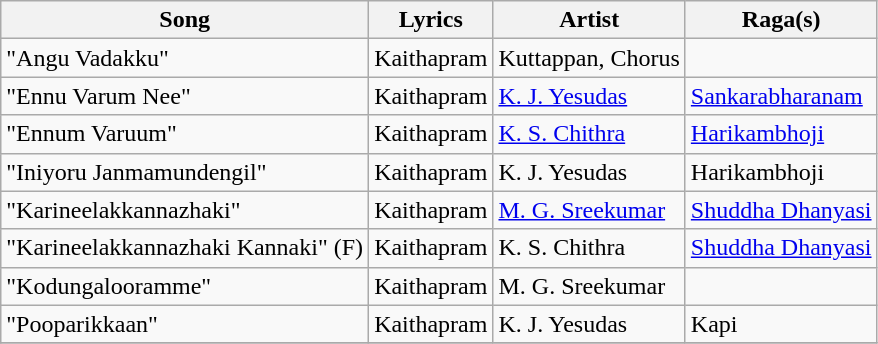<table class="wikitable">
<tr>
<th>Song</th>
<th>Lyrics</th>
<th>Artist</th>
<th>Raga(s)</th>
</tr>
<tr>
<td>"Angu Vadakku"</td>
<td>Kaithapram</td>
<td>Kuttappan, Chorus</td>
<td></td>
</tr>
<tr>
<td>"Ennu Varum Nee"</td>
<td>Kaithapram</td>
<td><a href='#'>K. J. Yesudas</a></td>
<td><a href='#'>Sankarabharanam</a></td>
</tr>
<tr>
<td>"Ennum Varuum"</td>
<td>Kaithapram</td>
<td><a href='#'>K. S. Chithra</a></td>
<td><a href='#'>Harikambhoji</a></td>
</tr>
<tr>
<td>"Iniyoru Janmamundengil"</td>
<td>Kaithapram</td>
<td>K. J. Yesudas</td>
<td>Harikambhoji</td>
</tr>
<tr>
<td>"Karineelakkannazhaki"</td>
<td>Kaithapram</td>
<td><a href='#'>M. G. Sreekumar</a></td>
<td><a href='#'>Shuddha Dhanyasi</a></td>
</tr>
<tr>
<td>"Karineelakkannazhaki Kannaki" (F)</td>
<td>Kaithapram</td>
<td>K. S. Chithra</td>
<td><a href='#'>Shuddha Dhanyasi</a></td>
</tr>
<tr>
<td>"Kodungalooramme"</td>
<td>Kaithapram</td>
<td>M. G. Sreekumar</td>
<td></td>
</tr>
<tr>
<td>"Pooparikkaan"</td>
<td>Kaithapram</td>
<td>K. J. Yesudas</td>
<td>Kapi</td>
</tr>
<tr>
</tr>
</table>
